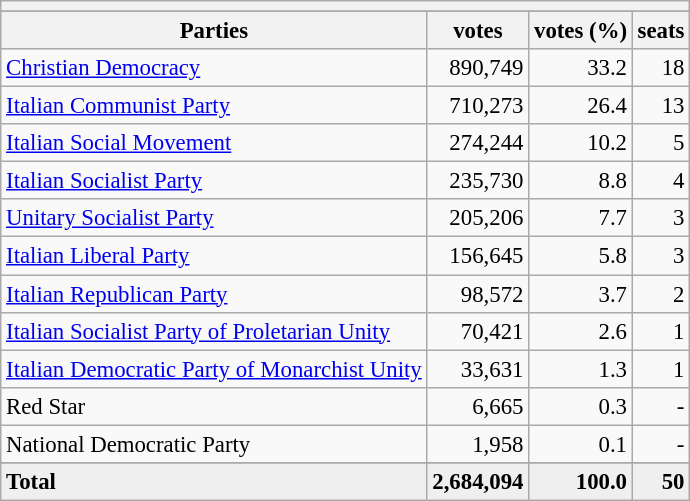<table class="wikitable" style="font-size:95%">
<tr>
<th colspan=4></th>
</tr>
<tr>
</tr>
<tr bgcolor="EFEFEF">
<th>Parties</th>
<th>votes</th>
<th>votes (%)</th>
<th>seats</th>
</tr>
<tr>
<td><a href='#'>Christian Democracy</a></td>
<td align=right>890,749</td>
<td align=right>33.2</td>
<td align=right>18</td>
</tr>
<tr>
<td><a href='#'>Italian Communist Party</a></td>
<td align=right>710,273</td>
<td align=right>26.4</td>
<td align=right>13</td>
</tr>
<tr>
<td><a href='#'>Italian Social Movement</a></td>
<td align=right>274,244</td>
<td align=right>10.2</td>
<td align=right>5</td>
</tr>
<tr>
<td><a href='#'>Italian Socialist Party</a></td>
<td align=right>235,730</td>
<td align=right>8.8</td>
<td align=right>4</td>
</tr>
<tr>
<td><a href='#'>Unitary Socialist Party</a></td>
<td align=right>205,206</td>
<td align=right>7.7</td>
<td align=right>3</td>
</tr>
<tr>
<td><a href='#'>Italian Liberal Party</a></td>
<td align=right>156,645</td>
<td align=right>5.8</td>
<td align=right>3</td>
</tr>
<tr>
<td><a href='#'>Italian Republican Party</a></td>
<td align=right>98,572</td>
<td align=right>3.7</td>
<td align=right>2</td>
</tr>
<tr>
<td><a href='#'>Italian Socialist Party of Proletarian Unity</a></td>
<td align=right>70,421</td>
<td align=right>2.6</td>
<td align=right>1</td>
</tr>
<tr>
<td><a href='#'>Italian Democratic Party of Monarchist Unity</a></td>
<td align=right>33,631</td>
<td align=right>1.3</td>
<td align=right>1</td>
</tr>
<tr>
<td>Red Star</td>
<td align=right>6,665</td>
<td align=right>0.3</td>
<td align=right>-</td>
</tr>
<tr>
<td>National Democratic Party</td>
<td align=right>1,958</td>
<td align=right>0.1</td>
<td align=right>-</td>
</tr>
<tr>
</tr>
<tr bgcolor="EFEFEF">
<td><strong>Total</strong></td>
<td align=right><strong>2,684,094</strong></td>
<td align=right><strong>100.0</strong></td>
<td align=right><strong>50</strong></td>
</tr>
</table>
